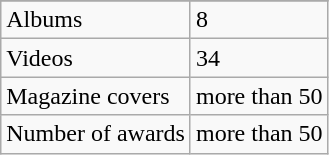<table class="wikitable">
<tr>
</tr>
<tr>
<td>Albums</td>
<td>8</td>
</tr>
<tr>
<td>Videos</td>
<td>34</td>
</tr>
<tr>
<td>Magazine covers</td>
<td>more than 50</td>
</tr>
<tr>
<td>Number of awards</td>
<td>more than 50</td>
</tr>
</table>
